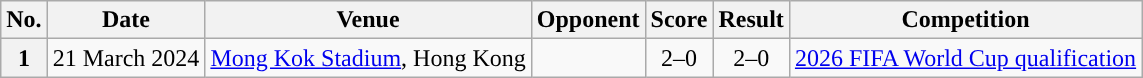<table class="wikitable sortable" style="text-align:center">
<tr>
<th scope=col>No.</th>
<th scope=col data-sort-type=date>Date</th>
<th scope=col>Venue</th>
<th scope=col>Opponent</th>
<th scope=col>Score</th>
<th scope=col>Result</th>
<th scope=col>Competition</th>
</tr>
<tr>
<th scope=row>1</th>
<td>21 March 2024</td>
<td><a href='#'>Mong Kok Stadium</a>, Hong Kong</td>
<td></td>
<td align=center>2–0</td>
<td align=center>2–0</td>
<td><a href='#'>2026 FIFA World Cup qualification</a></td>
</tr>
</table>
